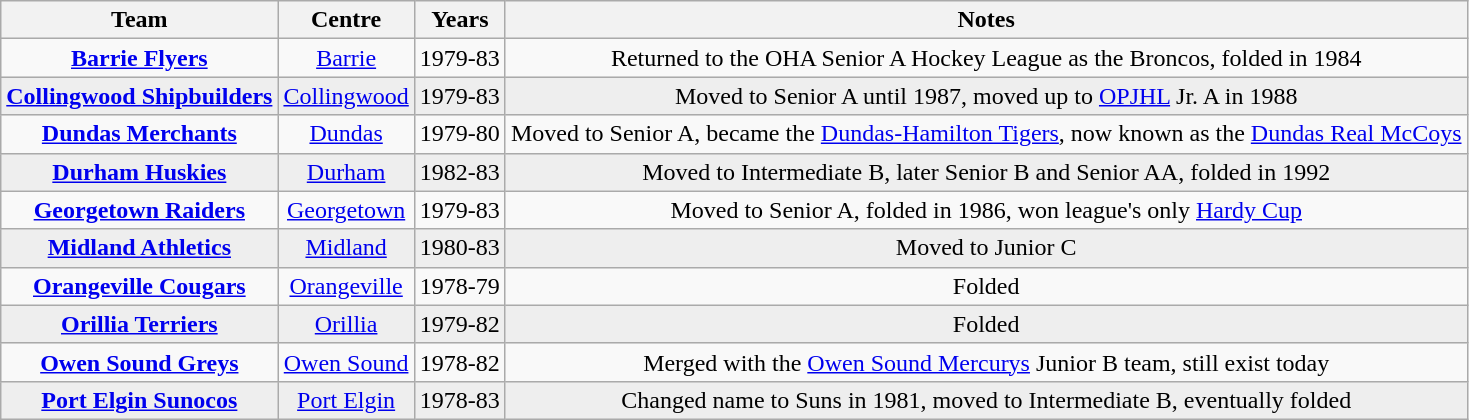<table class="wikitable">
<tr>
<th>Team</th>
<th>Centre</th>
<th>Years</th>
<th>Notes</th>
</tr>
<tr align="center">
<td><strong><a href='#'>Barrie Flyers</a></strong></td>
<td><a href='#'>Barrie</a></td>
<td>1979-83</td>
<td>Returned to the OHA Senior A Hockey League as the Broncos, folded in 1984</td>
</tr>
<tr align="center" bgcolor="#eeeeee">
<td><strong><a href='#'>Collingwood Shipbuilders</a></strong></td>
<td><a href='#'>Collingwood</a></td>
<td>1979-83</td>
<td>Moved to Senior A until 1987, moved up to <a href='#'>OPJHL</a> Jr. A in 1988</td>
</tr>
<tr align="center">
<td><strong><a href='#'>Dundas Merchants</a></strong></td>
<td><a href='#'>Dundas</a></td>
<td>1979-80</td>
<td>Moved to Senior A, became the <a href='#'>Dundas-Hamilton Tigers</a>, now known as the <a href='#'>Dundas Real McCoys</a></td>
</tr>
<tr align="center" bgcolor="#eeeeee">
<td><strong><a href='#'>Durham Huskies</a></strong></td>
<td><a href='#'>Durham</a></td>
<td>1982-83</td>
<td>Moved to Intermediate B, later Senior B and Senior AA, folded in 1992</td>
</tr>
<tr align="center">
<td><strong><a href='#'>Georgetown Raiders</a></strong></td>
<td><a href='#'>Georgetown</a></td>
<td>1979-83</td>
<td>Moved to Senior A, folded in 1986, won league's only <a href='#'>Hardy Cup</a></td>
</tr>
<tr align="center" bgcolor="#eeeeee">
<td><strong><a href='#'>Midland Athletics</a></strong></td>
<td><a href='#'>Midland</a></td>
<td>1980-83</td>
<td>Moved to Junior C</td>
</tr>
<tr align="center">
<td><strong><a href='#'>Orangeville Cougars</a></strong></td>
<td><a href='#'>Orangeville</a></td>
<td>1978-79</td>
<td>Folded</td>
</tr>
<tr align="center" bgcolor="#eeeeee">
<td><strong><a href='#'>Orillia Terriers</a></strong></td>
<td><a href='#'>Orillia</a></td>
<td>1979-82</td>
<td>Folded</td>
</tr>
<tr align="center">
<td><strong><a href='#'>Owen Sound Greys</a></strong></td>
<td><a href='#'>Owen Sound</a></td>
<td>1978-82</td>
<td>Merged with the <a href='#'>Owen Sound Mercurys</a> Junior B team, still exist today</td>
</tr>
<tr align="center" bgcolor="#eeeeee">
<td><strong><a href='#'>Port Elgin Sunocos</a></strong></td>
<td><a href='#'>Port Elgin</a></td>
<td>1978-83</td>
<td>Changed name to Suns in 1981, moved to Intermediate B, eventually folded</td>
</tr>
</table>
